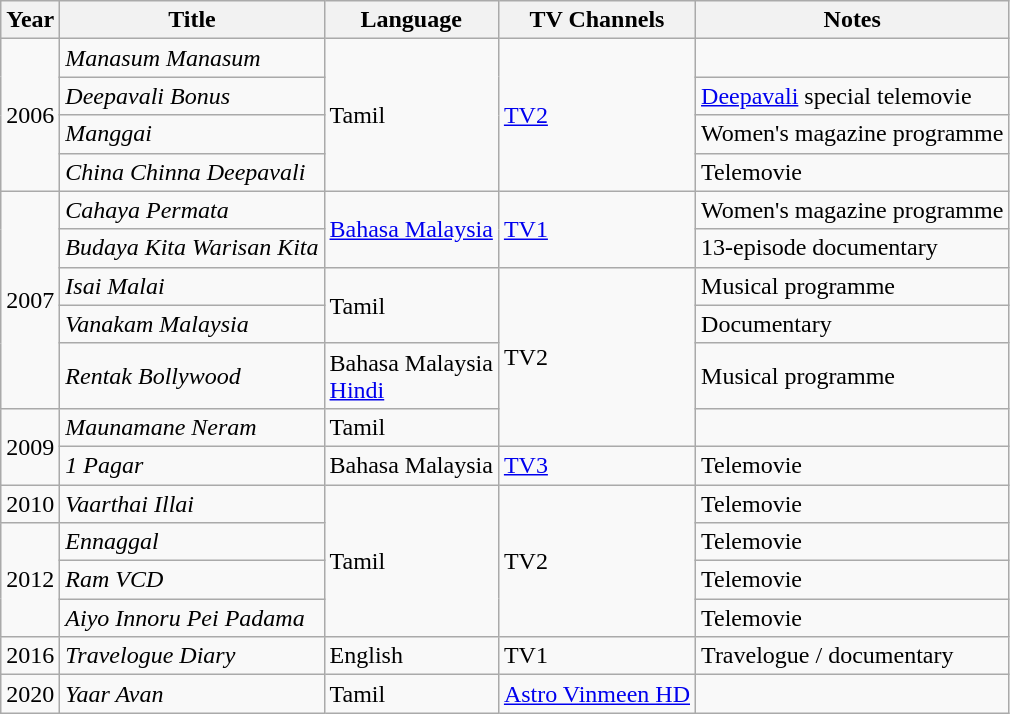<table class="wikitable sortable">
<tr>
<th>Year</th>
<th>Title</th>
<th>Language</th>
<th>TV Channels</th>
<th class="unsortable">Notes</th>
</tr>
<tr>
<td rowspan="4">2006</td>
<td><em>Manasum Manasum</em></td>
<td rowspan="4">Tamil</td>
<td rowspan="4"><a href='#'>TV2</a></td>
<td></td>
</tr>
<tr>
<td><em>Deepavali Bonus</em></td>
<td><a href='#'>Deepavali</a> special telemovie</td>
</tr>
<tr>
<td><em>Manggai</em></td>
<td>Women's magazine programme</td>
</tr>
<tr>
<td><em>China Chinna Deepavali</em></td>
<td>Telemovie</td>
</tr>
<tr>
<td rowspan="5">2007</td>
<td><em>Cahaya Permata</em></td>
<td rowspan="2"><a href='#'>Bahasa Malaysia</a></td>
<td rowspan="2"><a href='#'>TV1</a></td>
<td>Women's magazine programme</td>
</tr>
<tr>
<td><em>Budaya Kita Warisan Kita</em></td>
<td>13-episode documentary</td>
</tr>
<tr>
<td><em>Isai Malai</em></td>
<td rowspan="2">Tamil</td>
<td rowspan="4">TV2</td>
<td>Musical programme</td>
</tr>
<tr>
<td><em>Vanakam Malaysia</em></td>
<td>Documentary</td>
</tr>
<tr>
<td><em>Rentak Bollywood</em></td>
<td>Bahasa Malaysia <br><a href='#'>Hindi</a></td>
<td>Musical programme</td>
</tr>
<tr>
<td rowspan="2">2009</td>
<td><em>Maunamane Neram</em></td>
<td>Tamil</td>
<td></td>
</tr>
<tr>
<td><em>1 Pagar</em></td>
<td>Bahasa Malaysia</td>
<td><a href='#'>TV3</a></td>
<td>Telemovie</td>
</tr>
<tr>
<td>2010</td>
<td><em>Vaarthai Illai</em></td>
<td rowspan="4">Tamil</td>
<td rowspan="4">TV2</td>
<td>Telemovie</td>
</tr>
<tr>
<td rowspan="3">2012</td>
<td><em>Ennaggal</em></td>
<td>Telemovie</td>
</tr>
<tr>
<td><em>Ram VCD</em></td>
<td>Telemovie</td>
</tr>
<tr>
<td><em>Aiyo Innoru Pei Padama</em></td>
<td>Telemovie</td>
</tr>
<tr>
<td>2016</td>
<td><em>Travelogue Diary</em></td>
<td>English</td>
<td>TV1</td>
<td>Travelogue / documentary</td>
</tr>
<tr>
<td>2020</td>
<td><em>Yaar Avan</em></td>
<td>Tamil</td>
<td><a href='#'>Astro Vinmeen HD</a></td>
<td></td>
</tr>
</table>
